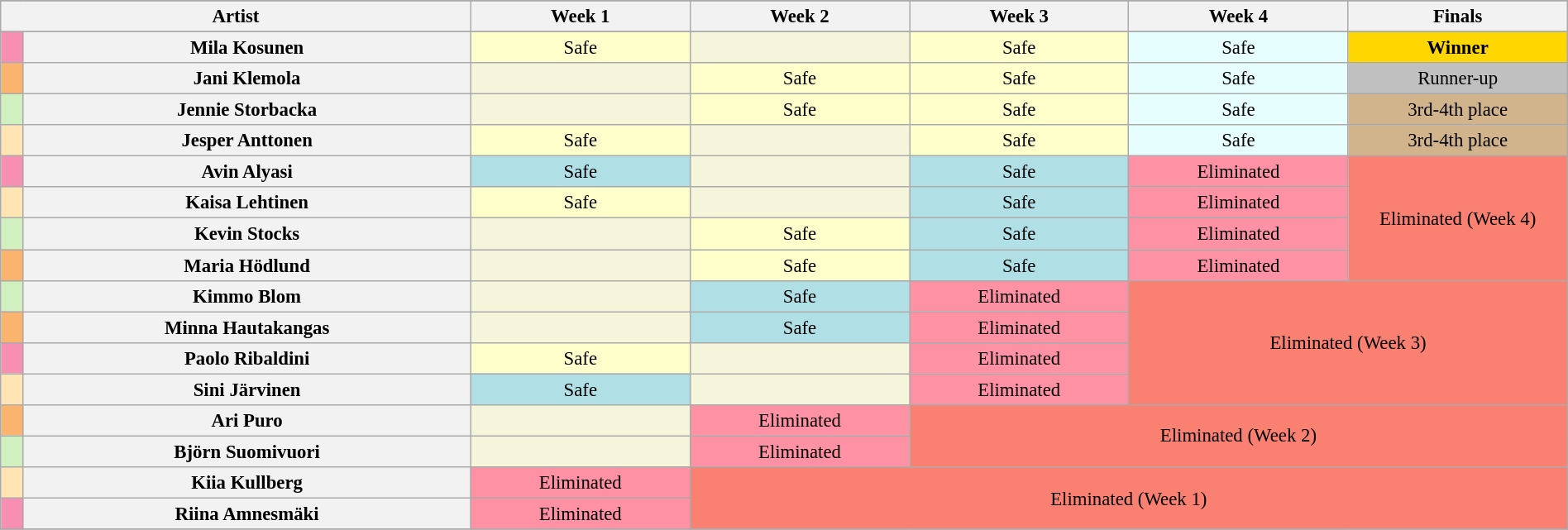<table class="wikitable"  style="text-align:center; font-size:95%; width:100%;">
<tr>
</tr>
<tr>
<th colspan="2">Artist</th>
<th style="width:14%;">Week 1</th>
<th style="width:14%;">Week 2</th>
<th style="width:14%;">Week 3</th>
<th style="width:14%;">Week 4</th>
<th style="width:14%;">Finals</th>
</tr>
<tr>
</tr>
<tr>
<th style="background:#f78fb2;"></th>
<th>Mila Kosunen</th>
<td style="background:#ffc;">Safe</td>
<td style="background:#F5F5DC;"></td>
<td style="background:#ffc;">Safe</td>
<td style="background:#E7FEFF;">Safe</td>
<td style="background:gold;"><strong>Winner</strong></td>
</tr>
<tr>
<th style="background:#fbb46e;"></th>
<th>Jani Klemola</th>
<td style="background:#F5F5DC;"></td>
<td style="background:#ffc;">Safe</td>
<td style="background:#ffc;">Safe</td>
<td style="background:#E7FEFF;">Safe</td>
<td style="background:silver;">Runner-up</td>
</tr>
<tr>
<th style="background:#d0f0c0;"></th>
<th>Jennie Storbacka</th>
<td style="background:#F5F5DC;"></td>
<td style="background:#ffc;">Safe</td>
<td style="background:#ffc;">Safe</td>
<td style="background:#E7FEFF;">Safe</td>
<td style="background:tan;">3rd-4th place</td>
</tr>
<tr>
<th style="background:#ffe5b4;"></th>
<th>Jesper Anttonen</th>
<td style="background:#ffc;">Safe</td>
<td style="background:#F5F5DC;"></td>
<td style="background:#ffc;">Safe</td>
<td style="background:#E7FEFF;">Safe</td>
<td style="background:tan;">3rd-4th place</td>
</tr>
<tr>
<th style="background:#f78fb2;"></th>
<th>Avin Alyasi</th>
<td style="background:#B0E0E6;">Safe</td>
<td style="background:#F5F5DC;"></td>
<td style="background:#B0E0E6;">Safe</td>
<td style="background:#FF91A4;">Eliminated</td>
<td rowspan="4" colspan="5" style="background:salmon;">Eliminated (Week 4)</td>
</tr>
<tr>
<th style="background:#ffe5b4;"></th>
<th>Kaisa Lehtinen</th>
<td style="background:#ffc;">Safe</td>
<td style="background:#F5F5DC;"></td>
<td style="background:#B0E0E6;">Safe</td>
<td style="background:#FF91A4;">Eliminated</td>
</tr>
<tr>
<th style="background:#d0f0c0;"></th>
<th>Kevin Stocks</th>
<td style="background:#F5F5DC;"></td>
<td style="background:#ffc;">Safe</td>
<td style="background:#B0E0E6;">Safe</td>
<td style="background:#FF91A4;">Eliminated</td>
</tr>
<tr>
<th style="background:#fbb46e;"></th>
<th>Maria Hödlund</th>
<td style="background:#F5F5DC;"></td>
<td style="background:#ffc;">Safe</td>
<td style="background:#B0E0E6;">Safe</td>
<td style="background:#FF91A4;">Eliminated</td>
</tr>
<tr>
<th style="background:#d0f0c0;"></th>
<th>Kimmo Blom</th>
<td style="background:#F5F5DC;"></td>
<td style="background:#B0E0E6;">Safe</td>
<td style="background:#FF91A4;">Eliminated</td>
<td rowspan="4" colspan="5" style="background:salmon;">Eliminated (Week 3)</td>
</tr>
<tr>
<th style="background:#fbb46e;"></th>
<th>Minna Hautakangas</th>
<td style="background:#F5F5DC;"></td>
<td style="background:#B0E0E6;">Safe</td>
<td style="background:#FF91A4;">Eliminated</td>
</tr>
<tr>
<th style="background:#f78fb2;"></th>
<th>Paolo Ribaldini</th>
<td style="background:#ffc;">Safe</td>
<td style="background:#F5F5DC;"></td>
<td style="background:#FF91A4;">Eliminated</td>
</tr>
<tr>
<th style="background:#ffe5b4;"></th>
<th>Sini Järvinen</th>
<td style="background:#B0E0E6;">Safe</td>
<td style="background:#F5F5DC;"></td>
<td style="background:#FF91A4;">Eliminated</td>
</tr>
<tr>
<th style="background:#fbb46e;"></th>
<th>Ari Puro</th>
<td style="background:#F5F5DC;"></td>
<td style="background:#FF91A4;">Eliminated</td>
<td rowspan="2" colspan="5" style="background:salmon;">Eliminated (Week 2)</td>
</tr>
<tr>
<th style="background:#d0f0c0;"></th>
<th>Björn Suomivuori</th>
<td style="background:#F5F5DC;"></td>
<td style="background:#FF91A4;">Eliminated</td>
</tr>
<tr>
<th style="background:#ffe5b4;"></th>
<th>Kiia Kullberg</th>
<td style="background:#FF91A4;">Eliminated</td>
<td rowspan="2" colspan="5" style="background:salmon;">Eliminated (Week 1)</td>
</tr>
<tr>
<th style="background:#f78fb2;"></th>
<th>Riina Amnesmäki</th>
<td style="background:#FF91A4;">Eliminated</td>
</tr>
<tr>
</tr>
</table>
